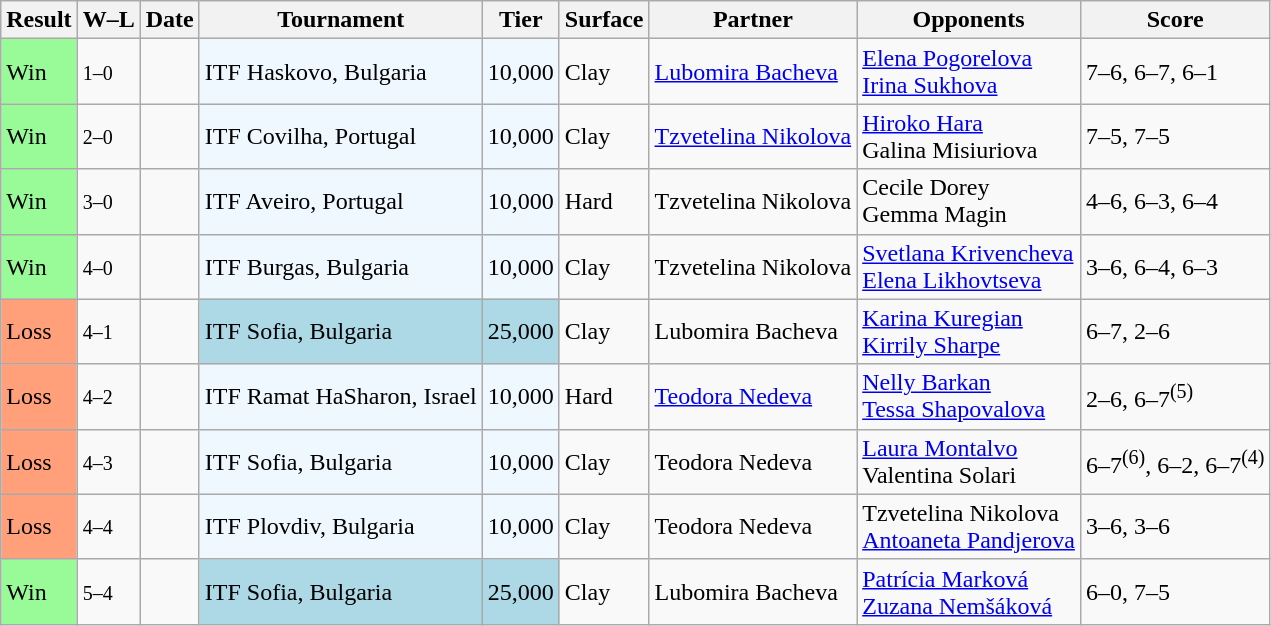<table class="sortable wikitable">
<tr>
<th>Result</th>
<th class="unsortable">W–L</th>
<th>Date</th>
<th>Tournament</th>
<th>Tier</th>
<th>Surface</th>
<th>Partner</th>
<th>Opponents</th>
<th class="unsortable">Score</th>
</tr>
<tr>
<td style="background:#98fb98;">Win</td>
<td><small>1–0</small></td>
<td></td>
<td style="background:#f0f8ff;">ITF Haskovo, Bulgaria</td>
<td style="background:#f0f8ff;">10,000</td>
<td>Clay</td>
<td> <a href='#'>Lubomira Bacheva</a></td>
<td> <a href='#'>Elena Pogorelova</a> <br>  <a href='#'>Irina Sukhova</a></td>
<td>7–6, 6–7, 6–1</td>
</tr>
<tr>
<td style="background:#98fb98;">Win</td>
<td><small>2–0</small></td>
<td></td>
<td style="background:#f0f8ff;">ITF Covilha, Portugal</td>
<td style="background:#f0f8ff;">10,000</td>
<td>Clay</td>
<td> <a href='#'>Tzvetelina Nikolova</a></td>
<td> <a href='#'>Hiroko Hara</a> <br>  Galina Misiuriova</td>
<td>7–5, 7–5</td>
</tr>
<tr>
<td style="background:#98fb98;">Win</td>
<td><small>3–0</small></td>
<td></td>
<td style="background:#f0f8ff;">ITF Aveiro, Portugal</td>
<td style="background:#f0f8ff;">10,000</td>
<td>Hard</td>
<td> Tzvetelina Nikolova</td>
<td> Cecile Dorey <br>  Gemma Magin</td>
<td>4–6, 6–3, 6–4</td>
</tr>
<tr>
<td style="background:#98fb98;">Win</td>
<td><small>4–0</small></td>
<td></td>
<td style="background:#f0f8ff;">ITF Burgas, Bulgaria</td>
<td style="background:#f0f8ff;">10,000</td>
<td>Clay</td>
<td> Tzvetelina Nikolova</td>
<td> <a href='#'>Svetlana Krivencheva</a> <br>  <a href='#'>Elena Likhovtseva</a></td>
<td>3–6, 6–4, 6–3</td>
</tr>
<tr>
<td style="background:#ffa07a;">Loss</td>
<td><small>4–1</small></td>
<td></td>
<td style="background:lightblue;">ITF Sofia, Bulgaria</td>
<td style="background:lightblue;">25,000</td>
<td>Clay</td>
<td> Lubomira Bacheva</td>
<td> <a href='#'>Karina Kuregian</a> <br>  <a href='#'>Kirrily Sharpe</a></td>
<td>6–7, 2–6</td>
</tr>
<tr>
<td style="background:#ffa07a;">Loss</td>
<td><small>4–2</small></td>
<td></td>
<td style="background:#f0f8ff;">ITF Ramat HaSharon, Israel</td>
<td style="background:#f0f8ff;">10,000</td>
<td>Hard</td>
<td> <a href='#'>Teodora Nedeva</a></td>
<td> <a href='#'>Nelly Barkan</a> <br>  <a href='#'>Tessa Shapovalova</a></td>
<td>2–6, 6–7<sup>(5)</sup></td>
</tr>
<tr>
<td style="background:#ffa07a;">Loss</td>
<td><small>4–3</small></td>
<td></td>
<td style="background:#f0f8ff;">ITF Sofia, Bulgaria</td>
<td style="background:#f0f8ff;">10,000</td>
<td>Clay</td>
<td> Teodora Nedeva</td>
<td> <a href='#'>Laura Montalvo</a> <br>  Valentina Solari</td>
<td>6–7<sup>(6)</sup>, 6–2, 6–7<sup>(4)</sup></td>
</tr>
<tr>
<td style="background:#ffa07a;">Loss</td>
<td><small>4–4</small></td>
<td></td>
<td style="background:#f0f8ff;">ITF Plovdiv, Bulgaria</td>
<td style="background:#f0f8ff;">10,000</td>
<td>Clay</td>
<td> Teodora Nedeva</td>
<td> Tzvetelina Nikolova <br>  <a href='#'>Antoaneta Pandjerova</a></td>
<td>3–6, 3–6</td>
</tr>
<tr>
<td style="background:#98fb98;">Win</td>
<td><small>5–4</small></td>
<td></td>
<td style="background:lightblue;">ITF Sofia, Bulgaria</td>
<td style="background:lightblue;">25,000</td>
<td>Clay</td>
<td> Lubomira Bacheva</td>
<td> <a href='#'>Patrícia Marková</a> <br>  <a href='#'>Zuzana Nemšáková</a></td>
<td>6–0, 7–5</td>
</tr>
</table>
